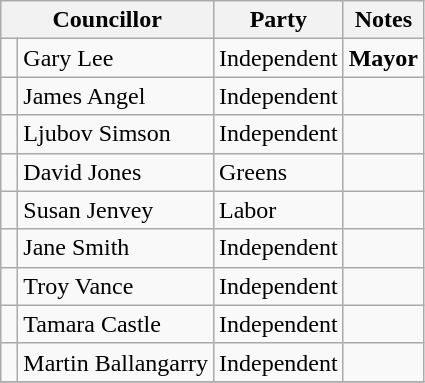<table class="wikitable">
<tr>
<th colspan="2">Councillor</th>
<th>Party</th>
<th>Notes</th>
</tr>
<tr>
<td> </td>
<td>Gary Lee</td>
<td>Independent</td>
<td><strong>Mayor</strong></td>
</tr>
<tr>
<td> </td>
<td>James Angel</td>
<td>Independent</td>
<td></td>
</tr>
<tr>
<td> </td>
<td>Ljubov Simson</td>
<td>Independent</td>
<td></td>
</tr>
<tr>
<td> </td>
<td>David Jones</td>
<td>Greens</td>
<td></td>
</tr>
<tr>
<td> </td>
<td>Susan Jenvey</td>
<td>Labor</td>
<td></td>
</tr>
<tr>
<td> </td>
<td>Jane Smith</td>
<td>Independent</td>
<td></td>
</tr>
<tr>
<td> </td>
<td>Troy Vance</td>
<td>Independent</td>
<td></td>
</tr>
<tr>
<td> </td>
<td>Tamara Castle</td>
<td>Independent</td>
<td></td>
</tr>
<tr>
<td> </td>
<td>Martin Ballangarry</td>
<td>Independent</td>
<td></td>
</tr>
<tr>
</tr>
</table>
